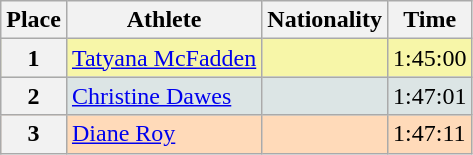<table class="wikitable sortable">
<tr>
<th>Place</th>
<th>Athlete</th>
<th>Nationality</th>
<th>Time</th>
</tr>
<tr bgcolor="#F7F6A8">
<th>1</th>
<td><a href='#'>Tatyana McFadden</a></td>
<td></td>
<td>1:45:00</td>
</tr>
<tr bgcolor="#DCE5E5">
<th>2</th>
<td><a href='#'>Christine Dawes</a></td>
<td></td>
<td>1:47:01</td>
</tr>
<tr bgcolor="#FFDAB9">
<th>3</th>
<td><a href='#'>Diane Roy</a></td>
<td></td>
<td>1:47:11</td>
</tr>
</table>
